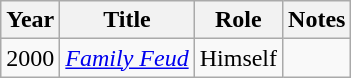<table class="wikitable sortable">
<tr>
<th>Year</th>
<th>Title</th>
<th>Role</th>
<th>Notes</th>
</tr>
<tr>
<td>2000</td>
<td><em><a href='#'>Family Feud</a></em></td>
<td>Himself</td>
<td></td>
</tr>
</table>
